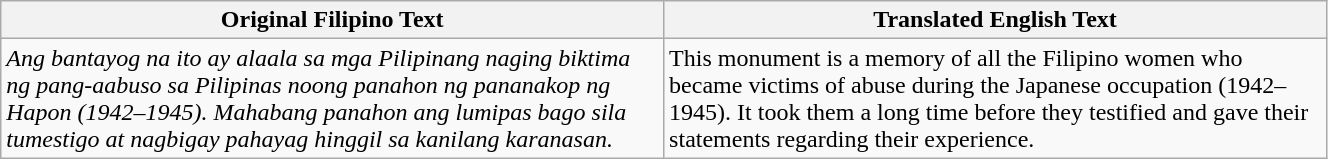<table class="wikitable" style="width:70%; text-align:left;">
<tr>
<th style="width:20%;">Original Filipino Text</th>
<th style="width:20%;">Translated English Text</th>
</tr>
<tr>
<td><em>Ang bantayog na ito ay alaala sa mga Pilipinang naging biktima ng pang-aabuso sa Pilipinas noong panahon ng pananakop ng Hapon (1942–1945). Mahabang panahon ang lumipas bago sila tumestigo at nagbigay pahayag hinggil sa kanilang karanasan.</em></td>
<td>This monument is a memory of all the Filipino women who became victims of abuse during the Japanese occupation (1942–1945). It took them a long time before they testified and gave their statements regarding their experience.</td>
</tr>
</table>
